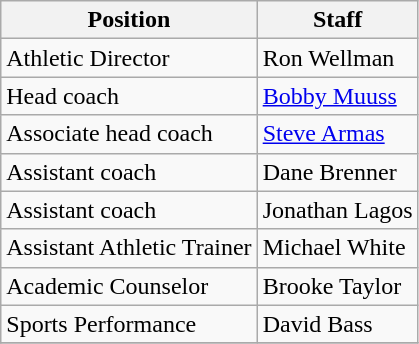<table class="wikitable">
<tr>
<th>Position</th>
<th>Staff</th>
</tr>
<tr>
<td>Athletic Director</td>
<td>Ron Wellman</td>
</tr>
<tr>
<td>Head coach</td>
<td><a href='#'>Bobby Muuss</a></td>
</tr>
<tr>
<td>Associate head coach</td>
<td><a href='#'>Steve Armas</a></td>
</tr>
<tr>
<td>Assistant coach</td>
<td>Dane Brenner</td>
</tr>
<tr>
<td>Assistant coach</td>
<td>Jonathan Lagos</td>
</tr>
<tr>
<td>Assistant Athletic Trainer</td>
<td>Michael White</td>
</tr>
<tr>
<td>Academic Counselor</td>
<td>Brooke Taylor</td>
</tr>
<tr>
<td>Sports Performance</td>
<td>David Bass</td>
</tr>
<tr>
</tr>
</table>
